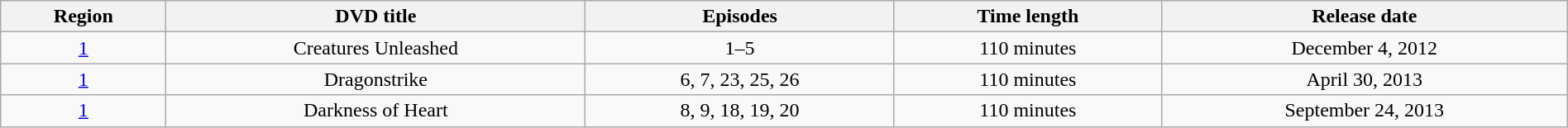<table class="wikitable" style="width: 100%; margin: auto;">
<tr>
<th>Region</th>
<th>DVD title</th>
<th>Episodes</th>
<th>Time length</th>
<th>Release date</th>
</tr>
<tr>
<td style="text-align: center"><a href='#'>1</a></td>
<td style="text-align: center">Creatures Unleashed</td>
<td style="text-align: center">1–5</td>
<td style="text-align: center">110 minutes</td>
<td style="text-align: center">December 4, 2012</td>
</tr>
<tr>
<td style="text-align: center"><a href='#'>1</a></td>
<td style="text-align: center">Dragonstrike</td>
<td style="text-align: center">6, 7, 23, 25, 26</td>
<td style="text-align: center">110 minutes</td>
<td style="text-align: center">April 30, 2013</td>
</tr>
<tr>
<td style="text-align: center"><a href='#'>1</a></td>
<td style="text-align: center">Darkness of Heart</td>
<td style="text-align: center">8, 9, 18, 19, 20</td>
<td style="text-align: center">110 minutes</td>
<td style="text-align: center">September 24, 2013</td>
</tr>
</table>
